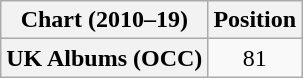<table class="wikitable plainrowheaders" style="text-align:center;">
<tr>
<th scope="col">Chart (2010–19)</th>
<th scope="col">Position</th>
</tr>
<tr>
<th scope="row">UK Albums (OCC)</th>
<td style="text-align:center;">81</td>
</tr>
</table>
